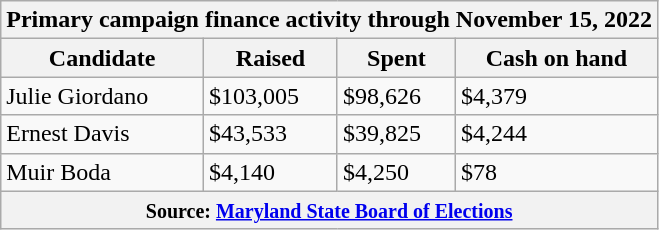<table class="wikitable sortable">
<tr>
<th colspan="4">Primary campaign finance activity through November 15, 2022</th>
</tr>
<tr>
<th>Candidate</th>
<th>Raised</th>
<th>Spent</th>
<th>Cash on hand</th>
</tr>
<tr>
<td>Julie Giordano</td>
<td>$103,005</td>
<td>$98,626</td>
<td>$4,379</td>
</tr>
<tr>
<td>Ernest Davis</td>
<td>$43,533</td>
<td>$39,825</td>
<td>$4,244</td>
</tr>
<tr>
<td>Muir Boda</td>
<td>$4,140</td>
<td>$4,250</td>
<td>$78</td>
</tr>
<tr>
<th colspan="4"><small>Source: <a href='#'>Maryland State Board of Elections</a></small></th>
</tr>
</table>
